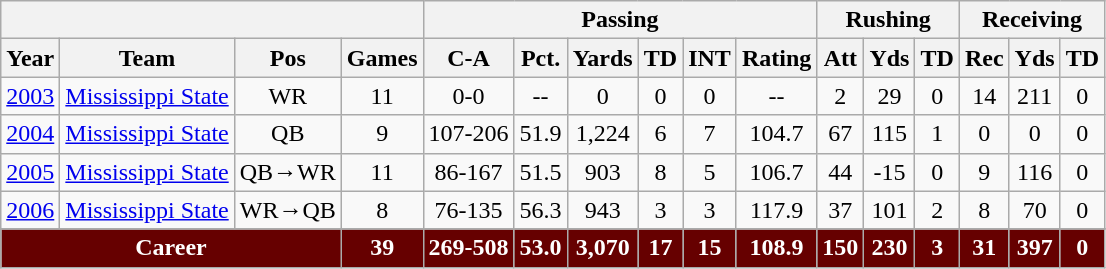<table class="wikitable" style="text-align:center;">
<tr>
<th colspan="4"></th>
<th colspan="6">Passing</th>
<th colspan="3">Rushing</th>
<th colspan="3">Receiving</th>
</tr>
<tr>
<th>Year</th>
<th>Team</th>
<th>Pos</th>
<th>Games</th>
<th>C-A</th>
<th>Pct.</th>
<th>Yards</th>
<th>TD</th>
<th>INT</th>
<th>Rating</th>
<th>Att</th>
<th>Yds</th>
<th>TD</th>
<th>Rec</th>
<th>Yds</th>
<th>TD</th>
</tr>
<tr>
<td><a href='#'>2003</a></td>
<td><a href='#'>Mississippi State</a></td>
<td>WR</td>
<td>11</td>
<td>0-0</td>
<td>--</td>
<td>0</td>
<td>0</td>
<td>0</td>
<td>--</td>
<td>2</td>
<td>29</td>
<td>0</td>
<td>14</td>
<td>211</td>
<td>0</td>
</tr>
<tr>
<td><a href='#'>2004</a></td>
<td><a href='#'>Mississippi State</a></td>
<td>QB</td>
<td>9</td>
<td>107-206</td>
<td>51.9</td>
<td>1,224</td>
<td>6</td>
<td>7</td>
<td>104.7</td>
<td>67</td>
<td>115</td>
<td>1</td>
<td>0</td>
<td>0</td>
<td>0</td>
</tr>
<tr>
<td><a href='#'>2005</a></td>
<td><a href='#'>Mississippi State</a></td>
<td>QB→WR</td>
<td>11</td>
<td>86-167</td>
<td>51.5</td>
<td>903</td>
<td>8</td>
<td>5</td>
<td>106.7</td>
<td>44</td>
<td>-15</td>
<td>0</td>
<td>9</td>
<td>116</td>
<td>0</td>
</tr>
<tr>
<td><a href='#'>2006</a></td>
<td><a href='#'>Mississippi State</a></td>
<td>WR→QB</td>
<td>8</td>
<td>76-135</td>
<td>56.3</td>
<td>943</td>
<td>3</td>
<td>3</td>
<td>117.9</td>
<td>37</td>
<td>101</td>
<td>2</td>
<td>8</td>
<td>70</td>
<td>0</td>
</tr>
<tr>
</tr>
<tr style="background:#660000; font-weight:bold; color:white;">
<td colspan=3>Career</td>
<td>39</td>
<td>269-508</td>
<td>53.0</td>
<td>3,070</td>
<td>17</td>
<td>15</td>
<td>108.9</td>
<td>150</td>
<td>230</td>
<td>3</td>
<td>31</td>
<td>397</td>
<td>0</td>
</tr>
</table>
